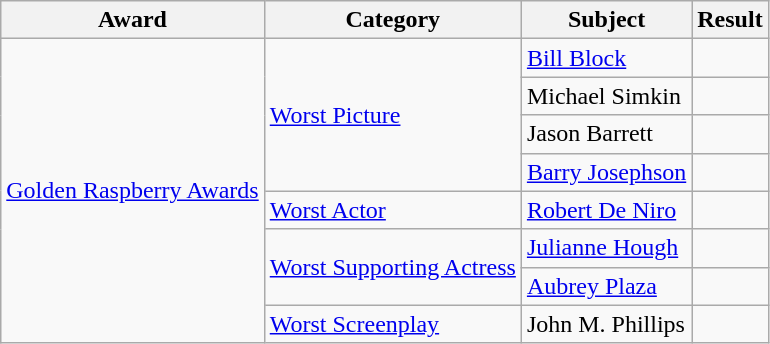<table class="wikitable sortable plainrowheaders">
<tr>
<th>Award</th>
<th>Category</th>
<th>Subject</th>
<th>Result</th>
</tr>
<tr>
<td rowspan=8><a href='#'>Golden Raspberry Awards</a></td>
<td rowspan=4><a href='#'>Worst Picture</a></td>
<td><a href='#'>Bill Block</a></td>
<td></td>
</tr>
<tr>
<td>Michael Simkin</td>
<td></td>
</tr>
<tr>
<td>Jason Barrett</td>
<td></td>
</tr>
<tr>
<td><a href='#'>Barry Josephson</a></td>
<td></td>
</tr>
<tr>
<td><a href='#'>Worst Actor</a></td>
<td><a href='#'>Robert De Niro</a></td>
<td></td>
</tr>
<tr>
<td rowspan=2><a href='#'>Worst Supporting Actress</a></td>
<td><a href='#'>Julianne Hough</a></td>
<td></td>
</tr>
<tr>
<td><a href='#'>Aubrey Plaza</a></td>
<td></td>
</tr>
<tr>
<td><a href='#'>Worst Screenplay</a></td>
<td>John M. Phillips</td>
<td></td>
</tr>
</table>
